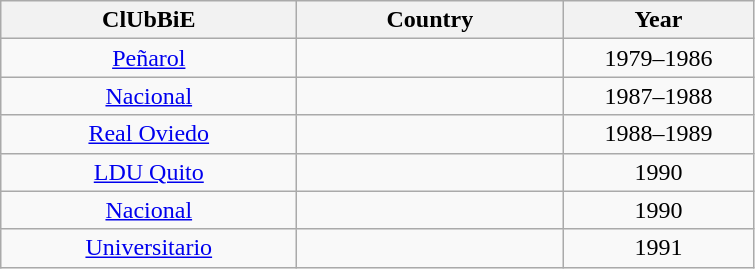<table class="wikitable" style="text-align:center">
<tr>
<th width="190">ClUbBiE</th>
<th width="170">Country</th>
<th width="120">Year</th>
</tr>
<tr>
<td><a href='#'>Peñarol</a></td>
<td></td>
<td>1979–1986</td>
</tr>
<tr>
<td><a href='#'>Nacional</a></td>
<td></td>
<td>1987–1988</td>
</tr>
<tr>
<td><a href='#'>Real Oviedo</a></td>
<td></td>
<td>1988–1989</td>
</tr>
<tr>
<td><a href='#'>LDU Quito</a></td>
<td></td>
<td>1990</td>
</tr>
<tr>
<td><a href='#'>Nacional</a></td>
<td></td>
<td>1990</td>
</tr>
<tr>
<td><a href='#'>Universitario</a></td>
<td></td>
<td>1991</td>
</tr>
</table>
